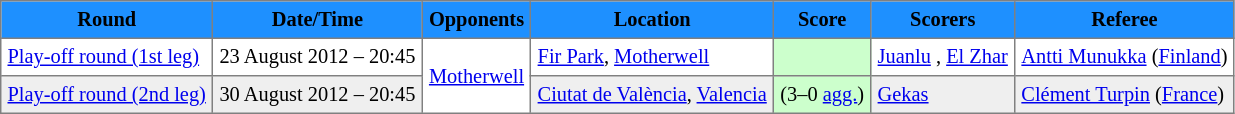<table cellpadding="4" cellspacing="0" border="1" style="text-align: left; font-size: 85%; border: gray solid 1px; border-collapse: collapse;">
<tr align="center" bgcolor="#1E90FF">
<th>Round</th>
<th>Date/Time</th>
<th>Opponents</th>
<th>Location</th>
<th>Score</th>
<th>Scorers</th>
<th>Referee</th>
</tr>
<tr>
<td><a href='#'>Play-off round (1st leg)</a></td>
<td>23 August 2012 – 20:45</td>
<td style="text-align: center;" rowspan="2"> <a href='#'>Motherwell</a></td>
<td><a href='#'>Fir Park</a>, <a href='#'>Motherwell</a></td>
<td bgcolor="#CCFFCC"></td>
<td><a href='#'>Juanlu</a> , <a href='#'>El Zhar</a> </td>
<td><a href='#'>Antti Munukka</a> (<a href='#'>Finland</a>)</td>
</tr>
<tr bgcolor="#EFEFEF">
<td><a href='#'>Play-off round (2nd leg)</a></td>
<td>30 August 2012 – 20:45</td>
<td><a href='#'>Ciutat de València</a>, <a href='#'>Valencia</a></td>
<td bgcolor="#CCFFCC"> (3–0 <a href='#'>agg.</a>)</td>
<td><a href='#'>Gekas</a> </td>
<td><a href='#'>Clément Turpin</a> (<a href='#'>France</a>)</td>
</tr>
</table>
